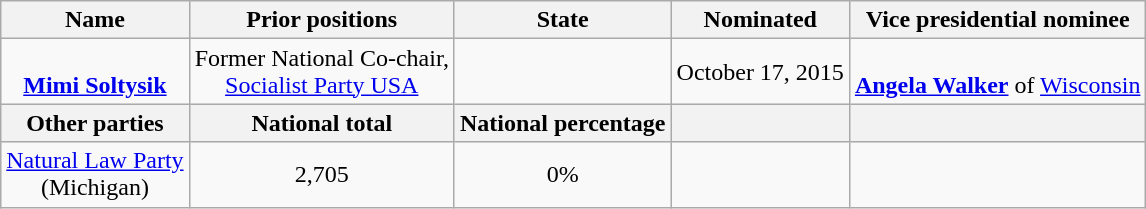<table class="wikitable" style="text-align:center">
<tr>
<th>Name</th>
<th>Prior positions</th>
<th>State</th>
<th>Nominated</th>
<th>Vice presidential nominee</th>
</tr>
<tr>
<td><br><strong><a href='#'>Mimi Soltysik</a></strong></td>
<td>Former National Co-chair,<br><a href='#'>Socialist Party USA</a></td>
<td></td>
<td>October 17, 2015</td>
<td><br><strong><a href='#'>Angela Walker</a></strong> of <a href='#'>Wisconsin</a></td>
</tr>
<tr>
<th>Other parties</th>
<th>National total</th>
<th>National percentage</th>
<th></th>
<th></th>
</tr>
<tr>
<td><a href='#'>Natural Law Party</a><br> (Michigan)</td>
<td>2,705</td>
<td>0%</td>
<td></td>
<td></td>
</tr>
</table>
